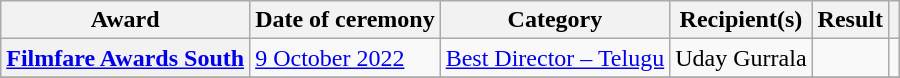<table class="wikitable sortable plainrowheaders">
<tr>
<th scope="col">Award</th>
<th scope="col">Date of ceremony</th>
<th scope="col">Category</th>
<th scope="col">Recipient(s)</th>
<th scope="col">Result</th>
<th scope="col" class="unsortable"></th>
</tr>
<tr>
<th scope="row"><a href='#'>Filmfare Awards South</a></th>
<td><a href='#'>9 October 2022</a></td>
<td><a href='#'>Best Director – Telugu</a></td>
<td>Uday Gurrala</td>
<td></td>
<td></td>
</tr>
<tr>
</tr>
</table>
